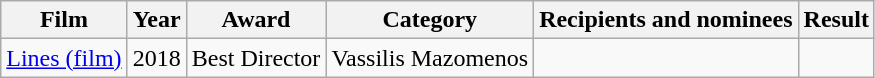<table class="wikitable">
<tr>
<th>Film</th>
<th>Year</th>
<th>Award</th>
<th>Category</th>
<th>Recipients and nominees</th>
<th>Result</th>
</tr>
<tr>
<td><a href='#'>Lines (film)</a></td>
<td>2018</td>
<td>Best Director</td>
<td>Vassilis Mazomenos</td>
<td></td>
</tr>
</table>
